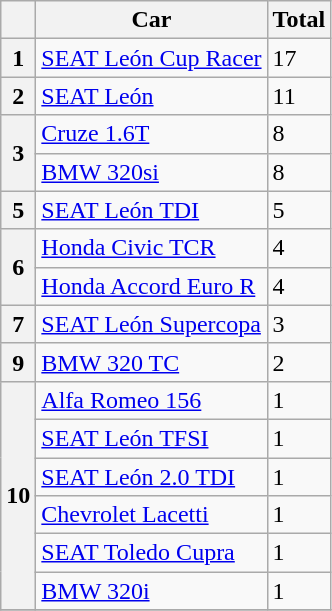<table class="wikitable" style="font-size:100%;">
<tr>
<th></th>
<th>Car</th>
<th>Total</th>
</tr>
<tr>
<th>1</th>
<td><a href='#'>SEAT León Cup Racer</a></td>
<td>17</td>
</tr>
<tr>
<th>2</th>
<td><a href='#'>SEAT León</a></td>
<td>11</td>
</tr>
<tr>
<th rowspan="2">3</th>
<td><a href='#'>Cruze 1.6T</a></td>
<td>8</td>
</tr>
<tr>
<td><a href='#'>BMW 320si</a></td>
<td>8</td>
</tr>
<tr>
<th>5</th>
<td><a href='#'>SEAT León TDI</a></td>
<td>5</td>
</tr>
<tr>
<th rowspan="2">6</th>
<td><a href='#'>Honda Civic TCR</a></td>
<td>4</td>
</tr>
<tr>
<td><a href='#'>Honda Accord Euro R</a></td>
<td>4</td>
</tr>
<tr>
<th>7</th>
<td><a href='#'>SEAT León Supercopa</a></td>
<td>3</td>
</tr>
<tr>
<th>9</th>
<td><a href='#'>BMW 320 TC</a></td>
<td>2</td>
</tr>
<tr>
<th rowspan="6">10</th>
<td><a href='#'>Alfa Romeo 156</a></td>
<td>1</td>
</tr>
<tr>
<td><a href='#'>SEAT León TFSI</a></td>
<td>1</td>
</tr>
<tr>
<td><a href='#'>SEAT León 2.0 TDI</a></td>
<td>1</td>
</tr>
<tr>
<td><a href='#'>Chevrolet Lacetti</a></td>
<td>1</td>
</tr>
<tr>
<td><a href='#'>SEAT Toledo Cupra</a></td>
<td>1</td>
</tr>
<tr>
<td><a href='#'>BMW 320i</a></td>
<td>1</td>
</tr>
<tr>
</tr>
</table>
